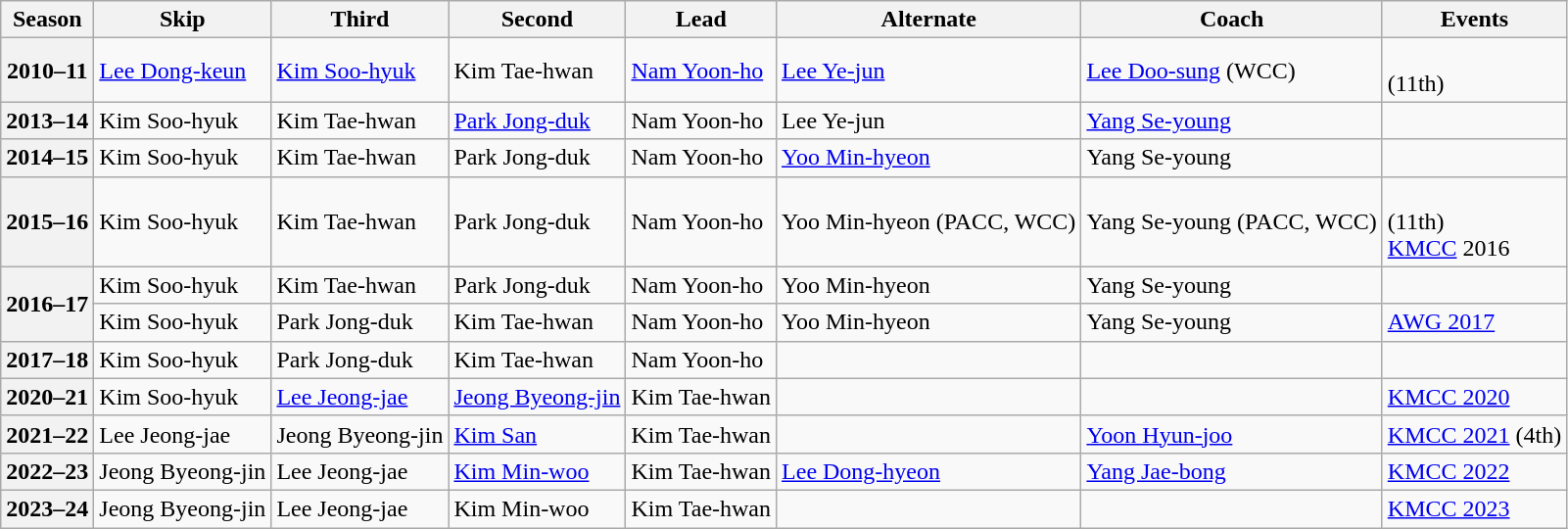<table class="wikitable">
<tr>
<th scope="col">Season</th>
<th scope="col">Skip</th>
<th scope="col">Third</th>
<th scope="col">Second</th>
<th scope="col">Lead</th>
<th scope="col">Alternate</th>
<th scope="col">Coach</th>
<th scope="col">Events</th>
</tr>
<tr>
<th scope="row">2010–11</th>
<td><a href='#'>Lee Dong-keun</a></td>
<td><a href='#'>Kim Soo-hyuk</a></td>
<td>Kim Tae-hwan</td>
<td><a href='#'>Nam Yoon-ho</a></td>
<td><a href='#'>Lee Ye-jun</a></td>
<td><a href='#'>Lee Doo-sung</a> (WCC)</td>
<td> <br> (11th)</td>
</tr>
<tr>
<th scope="row">2013–14</th>
<td>Kim Soo-hyuk</td>
<td>Kim Tae-hwan</td>
<td><a href='#'>Park Jong-duk</a></td>
<td>Nam Yoon-ho</td>
<td>Lee Ye-jun</td>
<td><a href='#'>Yang Se-young</a></td>
<td> </td>
</tr>
<tr>
<th scope="row">2014–15</th>
<td>Kim Soo-hyuk</td>
<td>Kim Tae-hwan</td>
<td>Park Jong-duk</td>
<td>Nam Yoon-ho</td>
<td><a href='#'>Yoo Min-hyeon</a></td>
<td>Yang Se-young</td>
<td> </td>
</tr>
<tr>
<th scope="row">2015–16</th>
<td>Kim Soo-hyuk</td>
<td>Kim Tae-hwan</td>
<td>Park Jong-duk</td>
<td>Nam Yoon-ho</td>
<td>Yoo Min-hyeon (PACC, WCC)</td>
<td>Yang Se-young (PACC, WCC)</td>
<td> <br> (11th)<br><a href='#'>KMCC</a> 2016 </td>
</tr>
<tr>
<th scope="row" rowspan=2>2016–17</th>
<td>Kim Soo-hyuk</td>
<td>Kim Tae-hwan</td>
<td>Park Jong-duk</td>
<td>Nam Yoon-ho</td>
<td>Yoo Min-hyeon</td>
<td>Yang Se-young</td>
<td> </td>
</tr>
<tr>
<td>Kim Soo-hyuk</td>
<td>Park Jong-duk</td>
<td>Kim Tae-hwan</td>
<td>Nam Yoon-ho</td>
<td>Yoo Min-hyeon</td>
<td>Yang Se-young</td>
<td><a href='#'>AWG 2017</a> </td>
</tr>
<tr>
<th scope="row">2017–18</th>
<td>Kim Soo-hyuk</td>
<td>Park Jong-duk</td>
<td>Kim Tae-hwan</td>
<td>Nam Yoon-ho</td>
<td></td>
<td></td>
<td></td>
</tr>
<tr>
<th scope="row">2020–21</th>
<td>Kim Soo-hyuk</td>
<td><a href='#'>Lee Jeong-jae</a></td>
<td><a href='#'>Jeong Byeong-jin</a></td>
<td>Kim Tae-hwan</td>
<td></td>
<td></td>
<td><a href='#'>KMCC 2020</a> </td>
</tr>
<tr>
<th scope="row">2021–22</th>
<td>Lee Jeong-jae</td>
<td>Jeong Byeong-jin</td>
<td><a href='#'>Kim San</a></td>
<td>Kim Tae-hwan</td>
<td></td>
<td><a href='#'>Yoon Hyun-joo</a></td>
<td><a href='#'>KMCC 2021</a> (4th)</td>
</tr>
<tr>
<th scope="row">2022–23</th>
<td>Jeong Byeong-jin</td>
<td>Lee Jeong-jae</td>
<td><a href='#'>Kim Min-woo</a></td>
<td>Kim Tae-hwan</td>
<td><a href='#'>Lee Dong-hyeon</a></td>
<td><a href='#'>Yang Jae-bong</a></td>
<td><a href='#'>KMCC 2022</a> </td>
</tr>
<tr>
<th scope="row">2023–24</th>
<td>Jeong Byeong-jin</td>
<td>Lee Jeong-jae</td>
<td>Kim Min-woo</td>
<td>Kim Tae-hwan</td>
<td></td>
<td></td>
<td><a href='#'>KMCC 2023</a> </td>
</tr>
</table>
